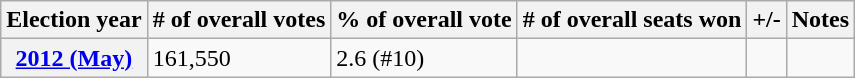<table class=wikitable>
<tr>
<th>Election year</th>
<th># of overall votes</th>
<th>% of overall vote</th>
<th># of overall seats won</th>
<th>+/-</th>
<th>Notes</th>
</tr>
<tr>
<th><a href='#'>2012 (May)</a></th>
<td>161,550</td>
<td>2.6 (#10)</td>
<td></td>
<td></td>
<td></td>
</tr>
</table>
